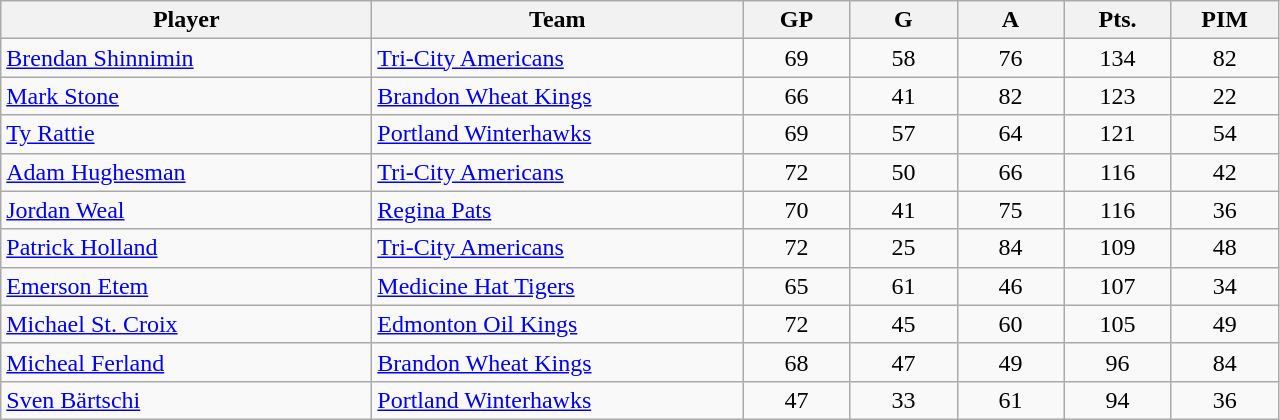<table class="wikitable sortable" style="text-align: center">
<tr>
<td class="unsortable" align=center bgcolor=#F2F2F2 style="width: 15em"><strong>Player</strong></td>
<th style="width: 15em">Team</th>
<th style="width:  4em">GP</th>
<th style="width:  4em">G</th>
<th style="width:  4em">A</th>
<th style="width:  4em">Pts.</th>
<th style="width:  4em">PIM</th>
</tr>
<tr>
<td align=left><a href='#'>Brendan Shinnimin</a></td>
<td align=left><a href='#'>Tri-City Americans</a></td>
<td>69</td>
<td>58</td>
<td>76</td>
<td>134</td>
<td>82</td>
</tr>
<tr>
<td align=left><a href='#'>Mark Stone</a></td>
<td align=left><a href='#'>Brandon Wheat Kings</a></td>
<td>66</td>
<td>41</td>
<td>82</td>
<td>123</td>
<td>22</td>
</tr>
<tr>
<td align=left><a href='#'>Ty Rattie</a></td>
<td align=left><a href='#'>Portland Winterhawks</a></td>
<td>69</td>
<td>57</td>
<td>64</td>
<td>121</td>
<td>54</td>
</tr>
<tr>
<td align=left><a href='#'>Adam Hughesman</a></td>
<td align=left><a href='#'>Tri-City Americans</a></td>
<td>72</td>
<td>50</td>
<td>66</td>
<td>116</td>
<td>42</td>
</tr>
<tr>
<td align=left><a href='#'>Jordan Weal</a></td>
<td align=left><a href='#'>Regina Pats</a></td>
<td>70</td>
<td>41</td>
<td>75</td>
<td>116</td>
<td>36</td>
</tr>
<tr>
<td align=left><a href='#'>Patrick Holland</a></td>
<td align=left><a href='#'>Tri-City Americans</a></td>
<td>72</td>
<td>25</td>
<td>84</td>
<td>109</td>
<td>48</td>
</tr>
<tr>
<td align=left><a href='#'>Emerson Etem</a></td>
<td align=left><a href='#'>Medicine Hat Tigers</a></td>
<td>65</td>
<td>61</td>
<td>46</td>
<td>107</td>
<td>34</td>
</tr>
<tr>
<td align=left><a href='#'>Michael St. Croix</a></td>
<td align=left><a href='#'>Edmonton Oil Kings</a></td>
<td>72</td>
<td>45</td>
<td>60</td>
<td>105</td>
<td>49</td>
</tr>
<tr>
<td align=left><a href='#'>Micheal Ferland</a></td>
<td align=left><a href='#'>Brandon Wheat Kings</a></td>
<td>68</td>
<td>47</td>
<td>49</td>
<td>96</td>
<td>84</td>
</tr>
<tr>
<td align=left><a href='#'>Sven Bärtschi</a></td>
<td align=left><a href='#'>Portland Winterhawks</a></td>
<td>47</td>
<td>33</td>
<td>61</td>
<td>94</td>
<td>36</td>
</tr>
</table>
